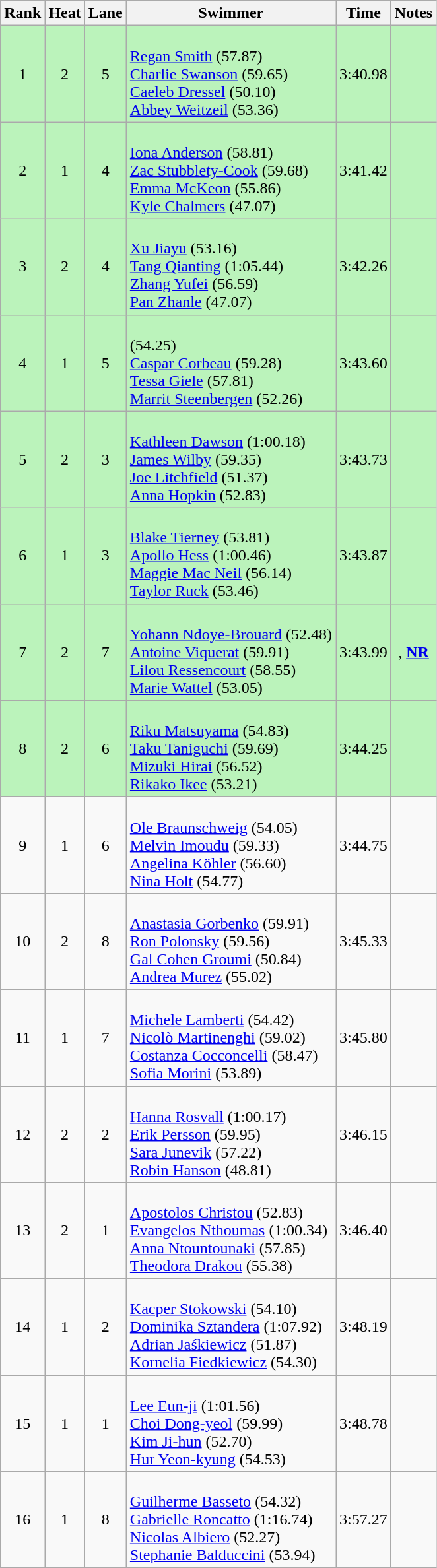<table class="wikitable sortable mw-collapsible" style="text-align:center">
<tr>
<th scope="col">Rank</th>
<th scope="col">Heat</th>
<th scope="col">Lane</th>
<th scope="col">Swimmer</th>
<th scope="col">Time</th>
<th scope="col">Notes</th>
</tr>
<tr bgcolor=bbf3bb>
<td>1</td>
<td>2</td>
<td>5</td>
<td align="left"> <br><a href='#'>Regan Smith</a> (57.87)<br><a href='#'>Charlie Swanson</a> (59.65)<br><a href='#'>Caeleb Dressel</a> (50.10)<br><a href='#'>Abbey Weitzeil</a> (53.36)</td>
<td>3:40.98</td>
<td></td>
</tr>
<tr bgcolor=bbf3bb>
<td>2</td>
<td>1</td>
<td>4</td>
<td align="left"> <br><a href='#'>Iona Anderson</a> (58.81)<br><a href='#'>Zac Stubblety-Cook</a> (59.68)<br><a href='#'>Emma McKeon</a> (55.86)<br><a href='#'>Kyle Chalmers</a> (47.07)</td>
<td>3:41.42</td>
<td></td>
</tr>
<tr bgcolor=bbf3bb>
<td>3</td>
<td>2</td>
<td>4</td>
<td align="left"> <br><a href='#'>Xu Jiayu</a> (53.16)<br><a href='#'>Tang Qianting</a> (1:05.44)<br><a href='#'>Zhang Yufei</a> (56.59)<br><a href='#'>Pan Zhanle</a> (47.07)</td>
<td>3:42.26</td>
<td></td>
</tr>
<tr bgcolor=bbf3bb>
<td>4</td>
<td>1</td>
<td>5</td>
<td align="left"> <br> (54.25)<br><a href='#'>Caspar Corbeau</a> (59.28)<br><a href='#'>Tessa Giele</a> (57.81)<br><a href='#'>Marrit Steenbergen</a> (52.26)</td>
<td>3:43.60</td>
<td></td>
</tr>
<tr bgcolor=bbf3bb>
<td>5</td>
<td>2</td>
<td>3</td>
<td align="left"> <br><a href='#'>Kathleen Dawson</a> (1:00.18)<br><a href='#'>James Wilby</a> (59.35)<br><a href='#'>Joe Litchfield</a> (51.37)<br><a href='#'>Anna Hopkin</a> (52.83)</td>
<td>3:43.73</td>
<td></td>
</tr>
<tr bgcolor=bbf3bb>
<td>6</td>
<td>1</td>
<td>3</td>
<td align="left"> <br><a href='#'>Blake Tierney</a> (53.81)<br><a href='#'>Apollo Hess</a> (1:00.46)<br><a href='#'>Maggie Mac Neil</a> (56.14)<br><a href='#'>Taylor Ruck</a> (53.46)</td>
<td>3:43.87</td>
<td></td>
</tr>
<tr bgcolor=bbf3bb>
<td>7</td>
<td>2</td>
<td>7</td>
<td align="left"> <br><a href='#'>Yohann Ndoye-Brouard</a> (52.48)<br><a href='#'>Antoine Viquerat</a> (59.91)<br><a href='#'>Lilou Ressencourt</a> (58.55)<br><a href='#'>Marie Wattel</a> (53.05)</td>
<td>3:43.99</td>
<td>, <strong><a href='#'>NR</a></strong></td>
</tr>
<tr bgcolor=bbf3bb>
<td>8</td>
<td>2</td>
<td>6</td>
<td align="left"> <br><a href='#'>Riku Matsuyama</a> (54.83)<br><a href='#'>Taku Taniguchi</a> (59.69)<br><a href='#'>Mizuki Hirai</a> (56.52)<br><a href='#'>Rikako Ikee</a> (53.21)</td>
<td>3:44.25</td>
<td></td>
</tr>
<tr>
<td>9</td>
<td>1</td>
<td>6</td>
<td align="left"> <br><a href='#'>Ole Braunschweig</a> (54.05)<br><a href='#'>Melvin Imoudu</a> (59.33)<br><a href='#'>Angelina Köhler</a> (56.60)<br><a href='#'>Nina Holt</a> (54.77)</td>
<td>3:44.75</td>
<td></td>
</tr>
<tr>
<td>10</td>
<td>2</td>
<td>8</td>
<td align="left"> <br><a href='#'>Anastasia Gorbenko</a> (59.91)<br><a href='#'>Ron Polonsky</a> (59.56)<br><a href='#'>Gal Cohen Groumi</a> (50.84)<br><a href='#'>Andrea Murez</a> (55.02)</td>
<td>3:45.33</td>
<td></td>
</tr>
<tr>
<td>11</td>
<td>1</td>
<td>7</td>
<td align="left"> <br><a href='#'>Michele Lamberti</a> (54.42)<br><a href='#'>Nicolò Martinenghi</a> (59.02)<br><a href='#'>Costanza Cocconcelli</a> (58.47)<br><a href='#'>Sofia Morini</a> (53.89)</td>
<td>3:45.80</td>
<td></td>
</tr>
<tr>
<td>12</td>
<td>2</td>
<td>2</td>
<td align="left"> <br><a href='#'>Hanna Rosvall</a> (1:00.17)<br><a href='#'>Erik Persson</a> (59.95)<br><a href='#'>Sara Junevik</a> (57.22)<br><a href='#'>Robin Hanson</a> (48.81)</td>
<td>3:46.15</td>
<td></td>
</tr>
<tr>
<td>13</td>
<td>2</td>
<td>1</td>
<td align="left"> <br><a href='#'>Apostolos Christou</a> (52.83)<br><a href='#'>Evangelos Nthoumas</a> (1:00.34)<br><a href='#'>Anna Ntountounaki</a> (57.85)<br><a href='#'>Theodora Drakou</a> (55.38)</td>
<td>3:46.40</td>
<td></td>
</tr>
<tr>
<td>14</td>
<td>1</td>
<td>2</td>
<td align="left"> <br><a href='#'>Kacper Stokowski</a> (54.10)<br><a href='#'>Dominika Sztandera</a> (1:07.92)<br><a href='#'>Adrian Jaśkiewicz</a> (51.87)<br><a href='#'>Kornelia Fiedkiewicz</a> (54.30)</td>
<td>3:48.19</td>
<td></td>
</tr>
<tr>
<td>15</td>
<td>1</td>
<td>1</td>
<td align="left"> <br><a href='#'>Lee Eun-ji</a> (1:01.56)<br><a href='#'>Choi Dong-yeol</a> (59.99)<br><a href='#'>Kim Ji-hun</a> (52.70)<br><a href='#'>Hur Yeon-kyung</a> (54.53)</td>
<td>3:48.78</td>
<td></td>
</tr>
<tr>
<td>16</td>
<td>1</td>
<td>8</td>
<td align="left"> <br><a href='#'>Guilherme Basseto</a> (54.32)<br><a href='#'>Gabrielle Roncatto</a> (1:16.74)<br><a href='#'>Nicolas Albiero</a> (52.27)<br><a href='#'>Stephanie Balduccini</a> (53.94)</td>
<td>3:57.27</td>
<td></td>
</tr>
</table>
